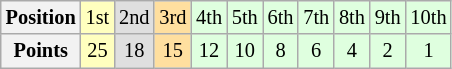<table class="wikitable" style="font-size:85%; text-align: center;">
<tr>
<th>Position</th>
<td style="background:#ffffbf;">1st</td>
<td style="background:#dfdfdf;">2nd</td>
<td style="background:#ffdf9f;">3rd</td>
<td style="background:#dfffdf;">4th</td>
<td style="background:#dfffdf;">5th</td>
<td style="background:#dfffdf;">6th</td>
<td style="background:#dfffdf;">7th</td>
<td style="background:#dfffdf;">8th</td>
<td style="background:#dfffdf;">9th</td>
<td style="background:#dfffdf;">10th</td>
</tr>
<tr>
<th>Points</th>
<td style="background:#ffffbf;">25</td>
<td style="background:#dfdfdf;">18</td>
<td style="background:#ffdf9f;">15</td>
<td style="background:#dfffdf;">12</td>
<td style="background:#dfffdf;">10</td>
<td style="background:#dfffdf;">8</td>
<td style="background:#dfffdf;">6</td>
<td style="background:#dfffdf;">4</td>
<td style="background:#dfffdf;">2</td>
<td style="background:#dfffdf;">1</td>
</tr>
</table>
